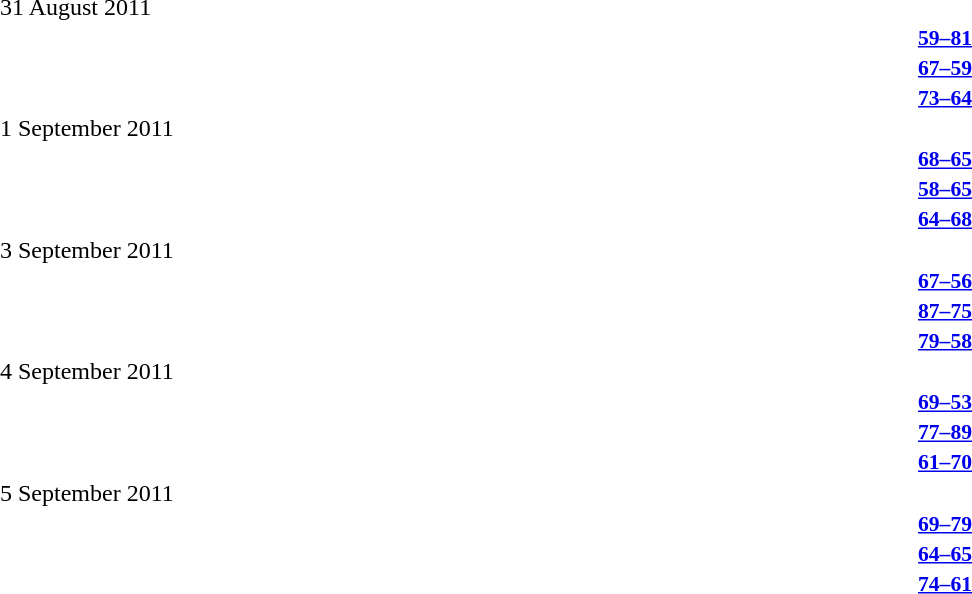<table style="width:100%;" cellspacing="1">
<tr>
<th width=25%></th>
<th width=10%></th>
<th width=25%></th>
</tr>
<tr>
<td>31 August 2011</td>
</tr>
<tr style=font-size:90%>
<td align=right><strong></strong></td>
<td align=center><strong> <a href='#'>59–81</a> </strong></td>
<td><strong></strong></td>
</tr>
<tr style=font-size:90%>
<td align=right><strong></strong></td>
<td align=center><strong> <a href='#'>67–59</a> </strong></td>
<td><strong></strong></td>
</tr>
<tr style=font-size:90%>
<td align=right><strong></strong></td>
<td align=center><strong> <a href='#'>73–64</a> </strong></td>
<td><strong></strong></td>
</tr>
<tr>
<td>1 September 2011</td>
</tr>
<tr style=font-size:90%>
<td align=right><strong></strong></td>
<td align=center><strong> <a href='#'>68–65</a> </strong></td>
<td><strong></strong></td>
</tr>
<tr style=font-size:90%>
<td align=right><strong></strong></td>
<td align=center><strong> <a href='#'>58–65</a> </strong></td>
<td><strong></strong></td>
</tr>
<tr style=font-size:90%>
<td align=right><strong></strong></td>
<td align=center><strong> <a href='#'>64–68</a> </strong></td>
<td><strong></strong></td>
</tr>
<tr>
<td>3 September 2011</td>
</tr>
<tr style=font-size:90%>
<td align=right><strong></strong></td>
<td align=center><strong> <a href='#'>67–56</a> </strong></td>
<td><strong></strong></td>
</tr>
<tr style=font-size:90%>
<td align=right><strong></strong></td>
<td align=center><strong> <a href='#'>87–75</a> </strong></td>
<td><strong></strong></td>
</tr>
<tr style=font-size:90%>
<td align=right><strong></strong></td>
<td align=center><strong> <a href='#'>79–58</a> </strong></td>
<td><strong></strong></td>
</tr>
<tr>
<td>4 September 2011</td>
</tr>
<tr style=font-size:90%>
<td align=right><strong></strong></td>
<td align=center><strong> <a href='#'>69–53</a> </strong></td>
<td><strong></strong></td>
</tr>
<tr style=font-size:90%>
<td align=right><strong></strong></td>
<td align=center><strong> <a href='#'>77–89</a> </strong></td>
<td><strong></strong></td>
</tr>
<tr style=font-size:90%>
<td align=right><strong></strong></td>
<td align=center><strong> <a href='#'>61–70</a> </strong></td>
<td><strong></strong></td>
</tr>
<tr>
<td>5 September 2011</td>
</tr>
<tr style=font-size:90%>
<td align=right><strong></strong></td>
<td align=center><strong> <a href='#'>69–79</a> </strong></td>
<td><strong></strong></td>
</tr>
<tr style=font-size:90%>
<td align=right><strong></strong></td>
<td align=center><strong> <a href='#'>64–65</a> </strong></td>
<td><strong></strong></td>
</tr>
<tr style=font-size:90%>
<td align=right><strong></strong></td>
<td align=center><strong> <a href='#'>74–61</a> </strong></td>
<td><strong></strong></td>
</tr>
</table>
